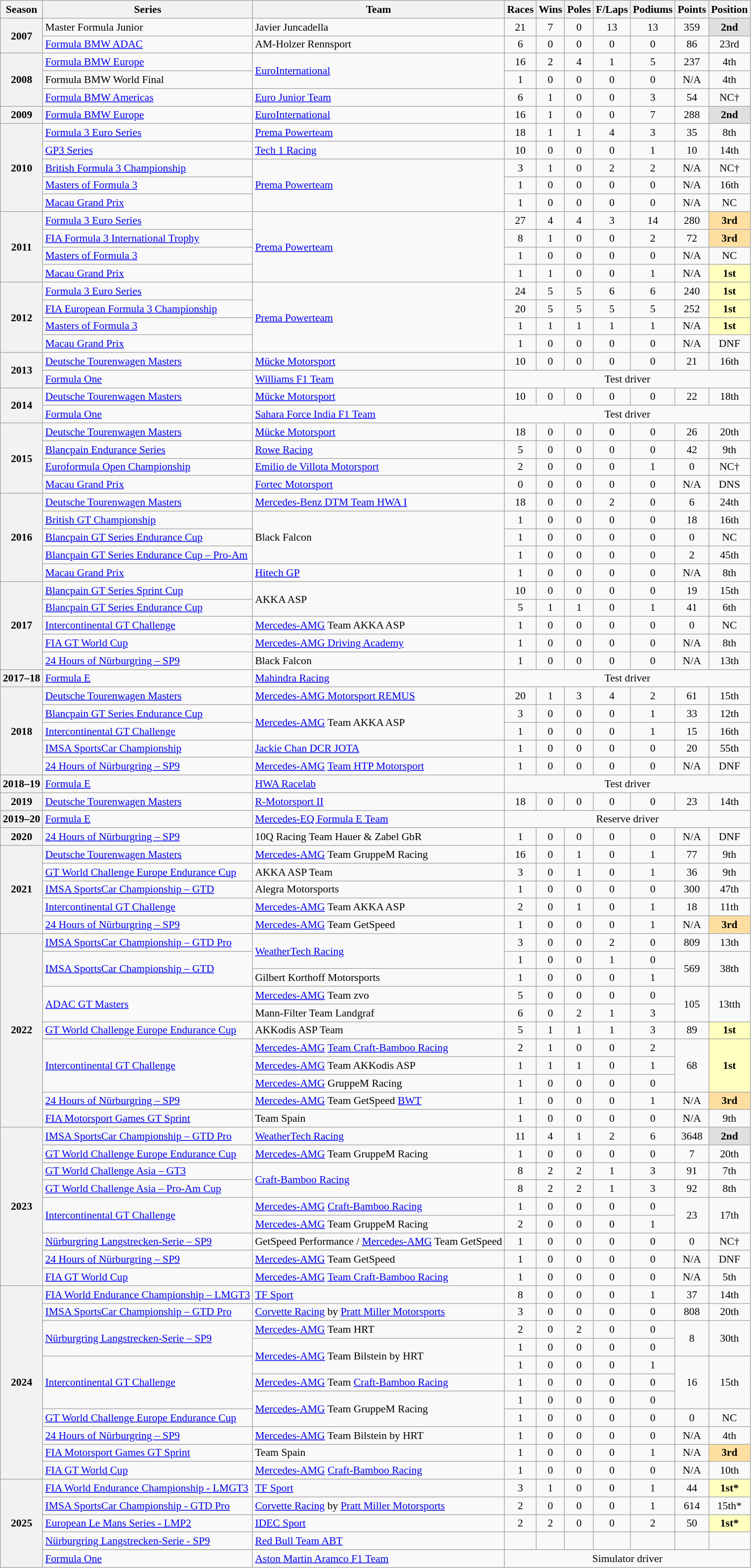<table class="wikitable" style="font-size: 90%; text-align:center">
<tr>
<th>Season</th>
<th>Series</th>
<th>Team</th>
<th>Races</th>
<th>Wins</th>
<th>Poles</th>
<th>F/Laps</th>
<th>Podiums</th>
<th>Points</th>
<th>Position</th>
</tr>
<tr>
<th rowspan=2>2007</th>
<td align=left>Master Formula Junior</td>
<td align=left>Javier Juncadella</td>
<td>21</td>
<td>7</td>
<td>0</td>
<td>13</td>
<td>13</td>
<td>359</td>
<td style="background:#DFDFDF;"><strong>2nd</strong></td>
</tr>
<tr>
<td align=left><a href='#'>Formula BMW ADAC</a></td>
<td align=left>AM-Holzer Rennsport</td>
<td>6</td>
<td>0</td>
<td>0</td>
<td>0</td>
<td>0</td>
<td>86</td>
<td>23rd</td>
</tr>
<tr>
<th rowspan=3>2008</th>
<td align=left><a href='#'>Formula BMW Europe</a></td>
<td align=left rowspan=2><a href='#'>EuroInternational</a></td>
<td>16</td>
<td>2</td>
<td>4</td>
<td>1</td>
<td>5</td>
<td>237</td>
<td>4th</td>
</tr>
<tr>
<td align=left>Formula BMW World Final</td>
<td>1</td>
<td>0</td>
<td>0</td>
<td>0</td>
<td>0</td>
<td>N/A</td>
<td>4th</td>
</tr>
<tr>
<td align=left><a href='#'>Formula BMW Americas</a></td>
<td align=left><a href='#'>Euro Junior Team</a></td>
<td>6</td>
<td>1</td>
<td>0</td>
<td>0</td>
<td>3</td>
<td>54</td>
<td>NC†</td>
</tr>
<tr>
<th>2009</th>
<td align=left><a href='#'>Formula BMW Europe</a></td>
<td align=left><a href='#'>EuroInternational</a></td>
<td>16</td>
<td>1</td>
<td>0</td>
<td>0</td>
<td>7</td>
<td>288</td>
<td style="background:#DFDFDF;"><strong>2nd</strong></td>
</tr>
<tr>
<th rowspan=5>2010</th>
<td align=left><a href='#'>Formula 3 Euro Series</a></td>
<td align=left><a href='#'>Prema Powerteam</a></td>
<td>18</td>
<td>1</td>
<td>1</td>
<td>4</td>
<td>3</td>
<td>35</td>
<td>8th</td>
</tr>
<tr>
<td align=left><a href='#'>GP3 Series</a></td>
<td align=left><a href='#'>Tech 1 Racing</a></td>
<td>10</td>
<td>0</td>
<td>0</td>
<td>0</td>
<td>1</td>
<td>10</td>
<td>14th</td>
</tr>
<tr>
<td align=left><a href='#'>British Formula 3 Championship</a></td>
<td align=left rowspan=3><a href='#'>Prema Powerteam</a></td>
<td>3</td>
<td>1</td>
<td>0</td>
<td>2</td>
<td>2</td>
<td>N/A</td>
<td>NC†</td>
</tr>
<tr>
<td align=left><a href='#'>Masters of Formula 3</a></td>
<td>1</td>
<td>0</td>
<td>0</td>
<td>0</td>
<td>0</td>
<td>N/A</td>
<td>16th</td>
</tr>
<tr>
<td align=left><a href='#'>Macau Grand Prix</a></td>
<td>1</td>
<td>0</td>
<td>0</td>
<td>0</td>
<td>0</td>
<td>N/A</td>
<td>NC</td>
</tr>
<tr>
<th rowspan=4>2011</th>
<td align=left><a href='#'>Formula 3 Euro Series</a></td>
<td align=left rowspan=4><a href='#'>Prema Powerteam</a></td>
<td>27</td>
<td>4</td>
<td>4</td>
<td>3</td>
<td>14</td>
<td>280</td>
<td style="background:#FFDF9F;"><strong>3rd</strong></td>
</tr>
<tr>
<td align=left><a href='#'>FIA Formula 3 International Trophy</a></td>
<td>8</td>
<td>1</td>
<td>0</td>
<td>0</td>
<td>2</td>
<td>72</td>
<td style="background:#FFDF9F;"><strong>3rd</strong></td>
</tr>
<tr>
<td align=left><a href='#'>Masters of Formula 3</a></td>
<td>1</td>
<td>0</td>
<td>0</td>
<td>0</td>
<td>0</td>
<td>N/A</td>
<td>NC</td>
</tr>
<tr>
<td align=left><a href='#'>Macau Grand Prix</a></td>
<td>1</td>
<td>1</td>
<td>0</td>
<td>0</td>
<td>1</td>
<td>N/A</td>
<td style="background:#FFFFBF;"><strong>1st</strong></td>
</tr>
<tr>
<th rowspan=4>2012</th>
<td align=left><a href='#'>Formula 3 Euro Series</a></td>
<td align=left rowspan=4><a href='#'>Prema Powerteam</a></td>
<td>24</td>
<td>5</td>
<td>5</td>
<td>6</td>
<td>6</td>
<td>240</td>
<td style="background:#FFFFBF;"><strong>1st</strong></td>
</tr>
<tr>
<td align=left><a href='#'>FIA European Formula 3 Championship</a></td>
<td>20</td>
<td>5</td>
<td>5</td>
<td>5</td>
<td>5</td>
<td>252</td>
<td style="background:#FFFFBF;"><strong>1st</strong></td>
</tr>
<tr>
<td align=left><a href='#'>Masters of Formula 3</a></td>
<td>1</td>
<td>1</td>
<td>1</td>
<td>1</td>
<td>1</td>
<td>N/A</td>
<td style="background:#FFFFBF;"><strong>1st</strong></td>
</tr>
<tr>
<td align=left><a href='#'>Macau Grand Prix</a></td>
<td>1</td>
<td>0</td>
<td>0</td>
<td>0</td>
<td>0</td>
<td>N/A</td>
<td>DNF</td>
</tr>
<tr>
<th rowspan="2">2013</th>
<td align=left><a href='#'>Deutsche Tourenwagen Masters</a></td>
<td align=left><a href='#'>Mücke Motorsport</a></td>
<td>10</td>
<td>0</td>
<td>0</td>
<td>0</td>
<td>0</td>
<td>21</td>
<td>16th</td>
</tr>
<tr>
<td align=left><a href='#'>Formula One</a></td>
<td align=left><a href='#'>Williams F1 Team</a></td>
<td colspan="7">Test driver</td>
</tr>
<tr>
<th rowspan=2>2014</th>
<td align=left><a href='#'>Deutsche Tourenwagen Masters</a></td>
<td align=left><a href='#'>Mücke Motorsport</a></td>
<td>10</td>
<td>0</td>
<td>0</td>
<td>0</td>
<td>0</td>
<td>22</td>
<td>18th</td>
</tr>
<tr>
<td align=left><a href='#'>Formula One</a></td>
<td align=left><a href='#'>Sahara Force India F1 Team</a></td>
<td colspan=7 align=center>Test driver</td>
</tr>
<tr>
<th rowspan=4>2015</th>
<td align=left><a href='#'>Deutsche Tourenwagen Masters</a></td>
<td align=left><a href='#'>Mücke Motorsport</a></td>
<td>18</td>
<td>0</td>
<td>0</td>
<td>0</td>
<td>0</td>
<td>26</td>
<td>20th</td>
</tr>
<tr>
<td align=left><a href='#'>Blancpain Endurance Series</a></td>
<td align=left><a href='#'>Rowe Racing</a></td>
<td>5</td>
<td>0</td>
<td>0</td>
<td>0</td>
<td>0</td>
<td>42</td>
<td>9th</td>
</tr>
<tr>
<td align=left><a href='#'>Euroformula Open Championship</a></td>
<td align=left><a href='#'>Emilio de Villota Motorsport</a></td>
<td>2</td>
<td>0</td>
<td>0</td>
<td>0</td>
<td>1</td>
<td>0</td>
<td>NC†</td>
</tr>
<tr>
<td align=left><a href='#'>Macau Grand Prix</a></td>
<td align=left><a href='#'>Fortec Motorsport</a></td>
<td>0</td>
<td>0</td>
<td>0</td>
<td>0</td>
<td>0</td>
<td>N/A</td>
<td>DNS</td>
</tr>
<tr>
<th rowspan=5>2016</th>
<td align=left><a href='#'>Deutsche Tourenwagen Masters</a></td>
<td align=left><a href='#'>Mercedes-Benz DTM Team HWA I</a></td>
<td>18</td>
<td>0</td>
<td>0</td>
<td>2</td>
<td>0</td>
<td>6</td>
<td>24th</td>
</tr>
<tr>
<td align=left><a href='#'>British GT Championship</a></td>
<td align=left rowspan=3>Black Falcon</td>
<td>1</td>
<td>0</td>
<td>0</td>
<td>0</td>
<td>0</td>
<td>18</td>
<td>16th</td>
</tr>
<tr>
<td align=left><a href='#'>Blancpain GT Series Endurance Cup</a></td>
<td>1</td>
<td>0</td>
<td>0</td>
<td>0</td>
<td>0</td>
<td>0</td>
<td>NC</td>
</tr>
<tr>
<td align=left nowrap><a href='#'>Blancpain GT Series Endurance Cup – Pro-Am</a></td>
<td>1</td>
<td>0</td>
<td>0</td>
<td>0</td>
<td>0</td>
<td>2</td>
<td>45th</td>
</tr>
<tr>
<td align=left><a href='#'>Macau Grand Prix</a></td>
<td align=left><a href='#'>Hitech GP</a></td>
<td>1</td>
<td>0</td>
<td>0</td>
<td>0</td>
<td>0</td>
<td>N/A</td>
<td>8th</td>
</tr>
<tr>
<th rowspan="5">2017</th>
<td align=left><a href='#'>Blancpain GT Series Sprint Cup</a></td>
<td align=left rowspan=2>AKKA ASP</td>
<td>10</td>
<td>0</td>
<td>0</td>
<td>0</td>
<td>0</td>
<td>19</td>
<td>15th</td>
</tr>
<tr>
<td align=left><a href='#'>Blancpain GT Series Endurance Cup</a></td>
<td>5</td>
<td>1</td>
<td>1</td>
<td>0</td>
<td>1</td>
<td>41</td>
<td>6th</td>
</tr>
<tr>
<td align=left><a href='#'>Intercontinental GT Challenge</a></td>
<td align=left><a href='#'>Mercedes-AMG</a> Team AKKA ASP</td>
<td>1</td>
<td>0</td>
<td>0</td>
<td>0</td>
<td>0</td>
<td>0</td>
<td>NC</td>
</tr>
<tr>
<td align=left><a href='#'>FIA GT World Cup</a></td>
<td align=left><a href='#'>Mercedes-AMG Driving Academy</a></td>
<td>1</td>
<td>0</td>
<td>0</td>
<td>0</td>
<td>0</td>
<td>N/A</td>
<td>8th</td>
</tr>
<tr>
<td align=left><a href='#'>24 Hours of Nürburgring – SP9</a></td>
<td align=left>Black Falcon</td>
<td>1</td>
<td>0</td>
<td>0</td>
<td>0</td>
<td>0</td>
<td>N/A</td>
<td>13th</td>
</tr>
<tr>
<th nowrap>2017–18</th>
<td align=left><a href='#'>Formula E</a></td>
<td align=left><a href='#'>Mahindra Racing</a></td>
<td colspan="7">Test driver</td>
</tr>
<tr>
<th rowspan="5">2018</th>
<td align=left><a href='#'>Deutsche Tourenwagen Masters</a></td>
<td align=left><a href='#'>Mercedes-AMG Motorsport REMUS</a></td>
<td>20</td>
<td>1</td>
<td>3</td>
<td>4</td>
<td>2</td>
<td>61</td>
<td>15th</td>
</tr>
<tr>
<td align=left><a href='#'>Blancpain GT Series Endurance Cup</a></td>
<td rowspan="2" align="left"><a href='#'>Mercedes-AMG</a> Team AKKA ASP</td>
<td>3</td>
<td>0</td>
<td>0</td>
<td>0</td>
<td>1</td>
<td>33</td>
<td>12th</td>
</tr>
<tr>
<td align=left><a href='#'>Intercontinental GT Challenge</a></td>
<td>1</td>
<td>0</td>
<td>0</td>
<td>0</td>
<td>1</td>
<td>15</td>
<td>16th</td>
</tr>
<tr>
<td align=left><a href='#'>IMSA SportsCar Championship</a></td>
<td align=left><a href='#'>Jackie Chan DCR JOTA</a></td>
<td>1</td>
<td>0</td>
<td>0</td>
<td>0</td>
<td>0</td>
<td>20</td>
<td>55th</td>
</tr>
<tr>
<td align=left><a href='#'>24 Hours of Nürburgring – SP9</a></td>
<td align=left><a href='#'>Mercedes-AMG</a> <a href='#'>Team HTP Motorsport</a></td>
<td>1</td>
<td>0</td>
<td>0</td>
<td>0</td>
<td>0</td>
<td>N/A</td>
<td>DNF</td>
</tr>
<tr>
<th>2018–19</th>
<td align=left><a href='#'>Formula E</a></td>
<td align=left><a href='#'>HWA Racelab</a></td>
<td colspan="7">Test driver</td>
</tr>
<tr>
<th>2019</th>
<td align=left><a href='#'>Deutsche Tourenwagen Masters</a></td>
<td align=left><a href='#'>R-Motorsport II</a></td>
<td>18</td>
<td>0</td>
<td>0</td>
<td>0</td>
<td>0</td>
<td>23</td>
<td>14th</td>
</tr>
<tr>
<th>2019–20</th>
<td align=left><a href='#'>Formula E</a></td>
<td align=left><a href='#'>Mercedes-EQ Formula E Team</a></td>
<td colspan="7">Reserve driver</td>
</tr>
<tr>
<th>2020</th>
<td align=left><a href='#'>24 Hours of Nürburgring – SP9</a></td>
<td align=left>10Q Racing Team Hauer & Zabel GbR</td>
<td>1</td>
<td>0</td>
<td>0</td>
<td>0</td>
<td>0</td>
<td>N/A</td>
<td>DNF</td>
</tr>
<tr>
<th rowspan="5">2021</th>
<td align=left><a href='#'>Deutsche Tourenwagen Masters</a></td>
<td align=left><a href='#'>Mercedes-AMG</a> Team GruppeM Racing</td>
<td>16</td>
<td>0</td>
<td>1</td>
<td>0</td>
<td>1</td>
<td>77</td>
<td>9th</td>
</tr>
<tr>
<td align=left><a href='#'>GT World Challenge Europe Endurance Cup</a></td>
<td align=left>AKKA ASP Team</td>
<td>3</td>
<td>0</td>
<td>1</td>
<td>0</td>
<td>1</td>
<td>36</td>
<td>9th</td>
</tr>
<tr>
<td align=left><a href='#'>IMSA SportsCar Championship – GTD</a></td>
<td align=left>Alegra Motorsports</td>
<td>1</td>
<td>0</td>
<td>0</td>
<td>0</td>
<td>0</td>
<td>300</td>
<td>47th</td>
</tr>
<tr>
<td align=left><a href='#'>Intercontinental GT Challenge</a></td>
<td align=left><a href='#'>Mercedes-AMG</a> Team AKKA ASP</td>
<td>2</td>
<td>0</td>
<td>1</td>
<td>0</td>
<td>1</td>
<td>18</td>
<td>11th</td>
</tr>
<tr>
<td align="left"><a href='#'>24 Hours of Nürburgring – SP9</a></td>
<td align="left"><a href='#'>Mercedes-AMG</a> Team GetSpeed</td>
<td>1</td>
<td>0</td>
<td>0</td>
<td>0</td>
<td>1</td>
<td>N/A</td>
<td style="background:#FFDF9F;"><strong>3rd</strong></td>
</tr>
<tr>
<th rowspan="11">2022</th>
<td align=left><a href='#'>IMSA SportsCar Championship – GTD Pro</a></td>
<td rowspan="2" align="left"><a href='#'>WeatherTech Racing</a></td>
<td>3</td>
<td>0</td>
<td>0</td>
<td>2</td>
<td>0</td>
<td>809</td>
<td>13th</td>
</tr>
<tr>
<td rowspan="2" align=left><a href='#'>IMSA SportsCar Championship – GTD</a></td>
<td>1</td>
<td>0</td>
<td>0</td>
<td>1</td>
<td>0</td>
<td rowspan="2">569</td>
<td rowspan="2">38th</td>
</tr>
<tr>
<td align="left">Gilbert Korthoff Motorsports</td>
<td>1</td>
<td>0</td>
<td>0</td>
<td>0</td>
<td>1</td>
</tr>
<tr>
<td rowspan="2" align="left"><a href='#'>ADAC GT Masters</a></td>
<td align=left><a href='#'>Mercedes-AMG</a> Team zvo</td>
<td>5</td>
<td>0</td>
<td>0</td>
<td>0</td>
<td>0</td>
<td rowspan="2">105</td>
<td rowspan="2">13tth</td>
</tr>
<tr>
<td align=left>Mann-Filter Team Landgraf</td>
<td>6</td>
<td>0</td>
<td>2</td>
<td>1</td>
<td>3</td>
</tr>
<tr>
<td align=left><a href='#'>GT World Challenge Europe Endurance Cup</a></td>
<td align=left>AKKodis ASP Team</td>
<td>5</td>
<td>1</td>
<td>1</td>
<td>1</td>
<td>3</td>
<td>89</td>
<td style="background:#FFFFBF;"><strong>1st</strong></td>
</tr>
<tr>
<td rowspan="3" align="left"><a href='#'>Intercontinental GT Challenge</a></td>
<td align=left><a href='#'>Mercedes-AMG</a> <a href='#'>Team Craft-Bamboo Racing</a></td>
<td>2</td>
<td>1</td>
<td>0</td>
<td>0</td>
<td>2</td>
<td rowspan="3">68</td>
<td rowspan="3" style="background:#FFFFBF;"><strong>1st</strong></td>
</tr>
<tr>
<td align=left><a href='#'>Mercedes-AMG</a> Team AKKodis ASP</td>
<td>1</td>
<td>1</td>
<td>1</td>
<td>0</td>
<td>1</td>
</tr>
<tr>
<td align=left><a href='#'>Mercedes-AMG</a> GruppeM Racing</td>
<td>1</td>
<td>0</td>
<td>0</td>
<td>0</td>
<td>0</td>
</tr>
<tr>
<td align="left"><a href='#'>24 Hours of Nürburgring – SP9</a></td>
<td align="left"><a href='#'>Mercedes-AMG</a> Team GetSpeed <a href='#'>BWT</a></td>
<td>1</td>
<td>0</td>
<td>0</td>
<td>0</td>
<td>1</td>
<td>N/A</td>
<td style="background:#FFDF9F;"><strong>3rd</strong></td>
</tr>
<tr>
<td align=left><a href='#'>FIA Motorsport Games GT Sprint</a></td>
<td align=left>Team Spain</td>
<td>1</td>
<td>0</td>
<td>0</td>
<td>0</td>
<td>0</td>
<td>N/A</td>
<td>9th</td>
</tr>
<tr>
<th rowspan="9">2023</th>
<td align="left"><a href='#'>IMSA SportsCar Championship – GTD Pro</a></td>
<td align="left"><a href='#'>WeatherTech Racing</a></td>
<td>11</td>
<td>4</td>
<td>1</td>
<td>2</td>
<td>6</td>
<td>3648</td>
<td style="background:#DFDFDF;"><strong>2nd</strong></td>
</tr>
<tr>
<td align=left><a href='#'>GT World Challenge Europe Endurance Cup</a></td>
<td align=left><a href='#'>Mercedes-AMG</a> Team GruppeM Racing</td>
<td>1</td>
<td>0</td>
<td>0</td>
<td>0</td>
<td>0</td>
<td>7</td>
<td>20th</td>
</tr>
<tr>
<td align=left><a href='#'>GT World Challenge Asia – GT3</a></td>
<td align=left rowspan=2><a href='#'>Craft-Bamboo Racing</a></td>
<td>8</td>
<td>2</td>
<td>2</td>
<td>1</td>
<td>3</td>
<td>91</td>
<td>7th</td>
</tr>
<tr>
<td align=left><a href='#'>GT World Challenge Asia – Pro-Am Cup</a></td>
<td>8</td>
<td>2</td>
<td>2</td>
<td>1</td>
<td>3</td>
<td>92</td>
<td>8th</td>
</tr>
<tr>
<td rowspan="2" align="left"><a href='#'>Intercontinental GT Challenge</a></td>
<td align=left><a href='#'>Mercedes-AMG</a> <a href='#'>Craft-Bamboo Racing</a></td>
<td>1</td>
<td>0</td>
<td>0</td>
<td>0</td>
<td>0</td>
<td rowspan="2">23</td>
<td rowspan="2">17th</td>
</tr>
<tr>
<td align=left><a href='#'>Mercedes-AMG</a> Team GruppeM Racing</td>
<td>2</td>
<td>0</td>
<td>0</td>
<td>0</td>
<td>1</td>
</tr>
<tr>
<td align=left><a href='#'>Nürburgring Langstrecken-Serie – SP9</a></td>
<td align=left nowrap>GetSpeed Performance / <a href='#'>Mercedes-AMG</a> Team GetSpeed</td>
<td>1</td>
<td>0</td>
<td>0</td>
<td>0</td>
<td>0</td>
<td>0</td>
<td>NC†</td>
</tr>
<tr>
<td align=left><a href='#'>24 Hours of Nürburgring – SP9</a></td>
<td align=left><a href='#'>Mercedes-AMG</a> Team GetSpeed</td>
<td>1</td>
<td>0</td>
<td>0</td>
<td>0</td>
<td>0</td>
<td>N/A</td>
<td>DNF</td>
</tr>
<tr>
<td align=left><a href='#'>FIA GT World Cup</a></td>
<td align=left><a href='#'>Mercedes-AMG</a> <a href='#'>Team Craft-Bamboo Racing</a></td>
<td>1</td>
<td>0</td>
<td>0</td>
<td>0</td>
<td>0</td>
<td>N/A</td>
<td>5th</td>
</tr>
<tr>
<th rowspan="11">2024</th>
<td align=left><a href='#'>FIA World Endurance Championship – LMGT3</a></td>
<td align=left><a href='#'>TF Sport</a></td>
<td>8</td>
<td>0</td>
<td>0</td>
<td>0</td>
<td>1</td>
<td>37</td>
<td>14th</td>
</tr>
<tr>
<td align=left><a href='#'>IMSA SportsCar Championship – GTD Pro</a></td>
<td align=left><a href='#'>Corvette Racing</a> by <a href='#'>Pratt Miller Motorsports</a></td>
<td>3</td>
<td>0</td>
<td>0</td>
<td>0</td>
<td>0</td>
<td>808</td>
<td>20th</td>
</tr>
<tr>
<td rowspan="2" align="left"><a href='#'>Nürburgring Langstrecken-Serie – SP9</a></td>
<td align=left><a href='#'>Mercedes-AMG</a> Team HRT</td>
<td>2</td>
<td>0</td>
<td>2</td>
<td>0</td>
<td>0</td>
<td rowspan="2">8</td>
<td rowspan="2">30th</td>
</tr>
<tr>
<td align=left rowspan="2"><a href='#'>Mercedes-AMG</a> Team Bilstein by HRT</td>
<td>1</td>
<td>0</td>
<td>0</td>
<td>0</td>
<td>0</td>
</tr>
<tr>
<td rowspan="3" align="left"><a href='#'>Intercontinental GT Challenge</a></td>
<td>1</td>
<td>0</td>
<td>0</td>
<td>0</td>
<td>1</td>
<td rowspan="3">16</td>
<td rowspan="3">15th</td>
</tr>
<tr>
<td align=left><a href='#'>Mercedes-AMG</a> Team <a href='#'>Craft-Bamboo Racing</a></td>
<td>1</td>
<td>0</td>
<td>0</td>
<td>0</td>
<td>0</td>
</tr>
<tr>
<td align=left rowspan="2"><a href='#'>Mercedes-AMG</a> Team GruppeM Racing</td>
<td>1</td>
<td>0</td>
<td>0</td>
<td>0</td>
<td>0</td>
</tr>
<tr>
<td align=left><a href='#'>GT World Challenge Europe Endurance Cup</a></td>
<td>1</td>
<td>0</td>
<td>0</td>
<td>0</td>
<td>0</td>
<td>0</td>
<td>NC</td>
</tr>
<tr>
<td align=left><a href='#'>24 Hours of Nürburgring – SP9</a></td>
<td align=left><a href='#'>Mercedes-AMG</a> Team Bilstein by HRT</td>
<td>1</td>
<td>0</td>
<td>0</td>
<td>0</td>
<td>0</td>
<td>N/A</td>
<td>4th</td>
</tr>
<tr>
<td align=left><a href='#'>FIA Motorsport Games GT Sprint</a></td>
<td align=left>Team Spain</td>
<td>1</td>
<td>0</td>
<td>0</td>
<td>0</td>
<td>1</td>
<td>N/A</td>
<td style="background:#FFDF9F;"><strong>3rd</strong></td>
</tr>
<tr>
<td align=left><a href='#'>FIA GT World Cup</a></td>
<td align=left><a href='#'>Mercedes-AMG</a> <a href='#'>Craft-Bamboo Racing</a></td>
<td>1</td>
<td>0</td>
<td>0</td>
<td>0</td>
<td>0</td>
<td>N/A</td>
<td>10th</td>
</tr>
<tr>
<th rowspan="5">2025</th>
<td align=left><a href='#'>FIA World Endurance Championship - LMGT3</a></td>
<td align=left><a href='#'>TF Sport</a></td>
<td>3</td>
<td>1</td>
<td>0</td>
<td>0</td>
<td>1</td>
<td>44</td>
<td style="background:#FFFFBF;"><strong>1st*</strong></td>
</tr>
<tr>
<td align=left><a href='#'>IMSA SportsCar Championship - GTD Pro</a></td>
<td align=left><a href='#'>Corvette Racing</a> by <a href='#'>Pratt Miller Motorsports</a></td>
<td>2</td>
<td>0</td>
<td>0</td>
<td>0</td>
<td>1</td>
<td>614</td>
<td>15th*</td>
</tr>
<tr>
<td align=left><a href='#'>European Le Mans Series - LMP2</a></td>
<td align=left><a href='#'>IDEC Sport</a></td>
<td>2</td>
<td>2</td>
<td>0</td>
<td>0</td>
<td>2</td>
<td>50</td>
<td style="background:#FFFFBF;"><strong>1st*</strong></td>
</tr>
<tr>
<td align=left><a href='#'>Nürburgring Langstrecken-Serie - SP9</a></td>
<td align=left><a href='#'>Red Bull Team ABT</a></td>
<td></td>
<td></td>
<td></td>
<td></td>
<td></td>
<td></td>
<td></td>
</tr>
<tr>
<td align=left><a href='#'>Formula One</a></td>
<td align=left><a href='#'>Aston Martin Aramco F1 Team</a></td>
<td colspan="7">Simulator driver</td>
</tr>
</table>
